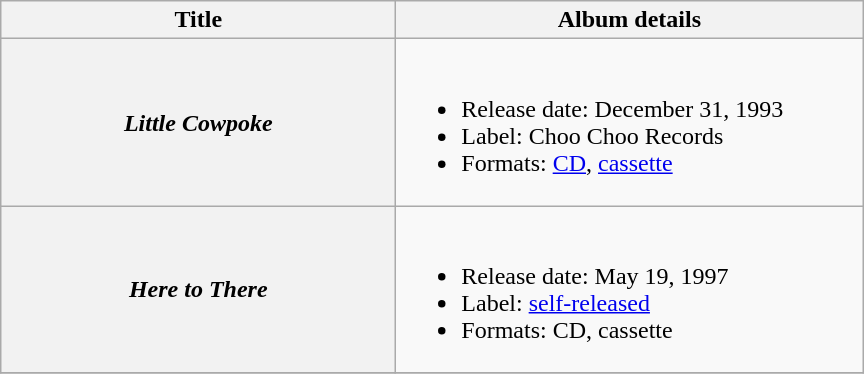<table class="wikitable plainrowheaders">
<tr>
<th style="width:16em;">Title</th>
<th style="width:19em;">Album details</th>
</tr>
<tr>
<th scope="row"><em>Little Cowpoke</em></th>
<td><br><ul><li>Release date: December 31, 1993</li><li>Label: Choo Choo Records</li><li>Formats: <a href='#'>CD</a>, <a href='#'>cassette</a></li></ul></td>
</tr>
<tr>
<th scope="row"><em>Here to There</em></th>
<td><br><ul><li>Release date: May 19, 1997</li><li>Label: <a href='#'>self-released</a></li><li>Formats: CD, cassette</li></ul></td>
</tr>
<tr>
</tr>
</table>
